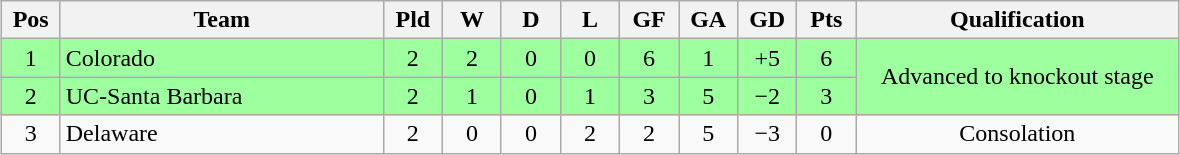<table class="wikitable" style="text-align:center; margin: 1em auto">
<tr>
<th style="width:2em">Pos</th>
<th style="width:13em">Team</th>
<th style="width:2em">Pld</th>
<th style="width:2em">W</th>
<th style="width:2em">D</th>
<th style="width:2em">L</th>
<th style="width:2em">GF</th>
<th style="width:2em">GA</th>
<th style="width:2em">GD</th>
<th style="width:2em">Pts</th>
<th style="width:13em">Qualification</th>
</tr>
<tr bgcolor="#9eff9e">
<td>1</td>
<td style="text-align:left">Colorado</td>
<td>2</td>
<td>2</td>
<td>0</td>
<td>0</td>
<td>6</td>
<td>1</td>
<td>+5</td>
<td>6</td>
<td rowspan="2">Advanced to knockout stage</td>
</tr>
<tr bgcolor="#9eff9e">
<td>2</td>
<td style="text-align:left">UC-Santa Barbara</td>
<td>2</td>
<td>1</td>
<td>0</td>
<td>1</td>
<td>3</td>
<td>5</td>
<td>−2</td>
<td>3</td>
</tr>
<tr>
<td>3</td>
<td style="text-align:left">Delaware</td>
<td>2</td>
<td>0</td>
<td>0</td>
<td>2</td>
<td>2</td>
<td>5</td>
<td>−3</td>
<td>0</td>
<td>Consolation</td>
</tr>
</table>
